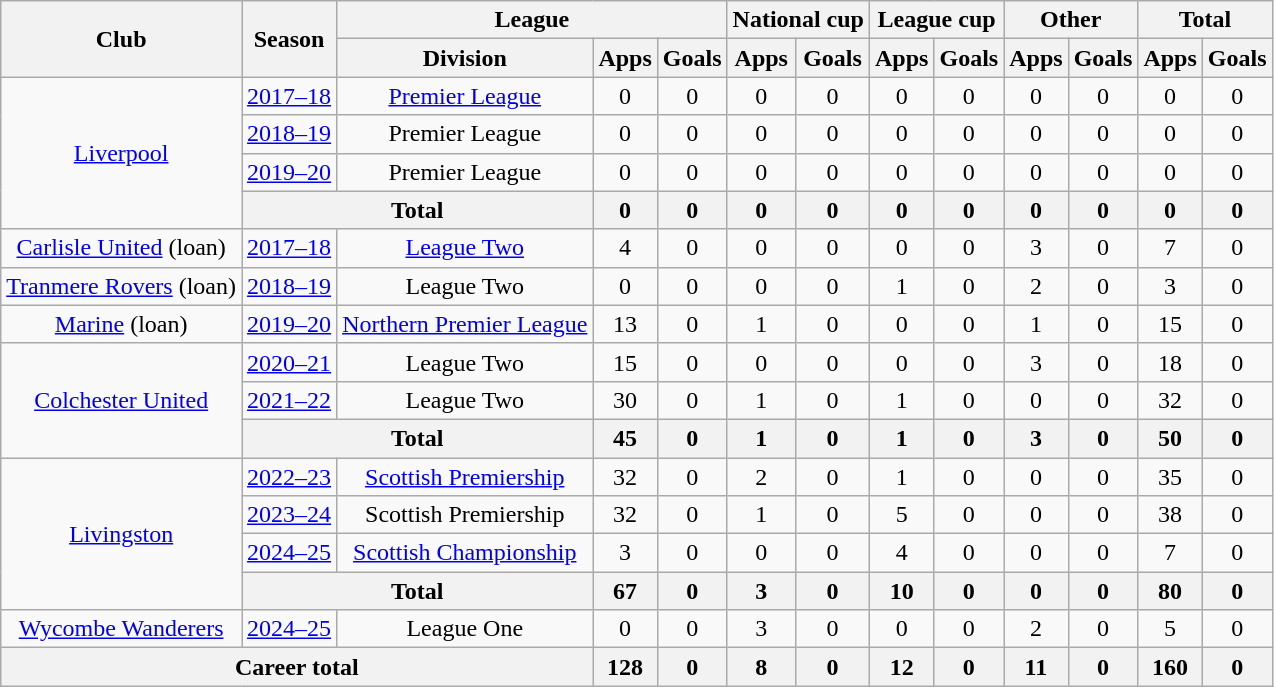<table class="wikitable" style="text-align:center">
<tr>
<th rowspan="2">Club</th>
<th rowspan="2">Season</th>
<th colspan="3">League</th>
<th colspan="2">National cup</th>
<th colspan="2">League cup</th>
<th colspan="2">Other</th>
<th colspan="2">Total</th>
</tr>
<tr>
<th>Division</th>
<th>Apps</th>
<th>Goals</th>
<th>Apps</th>
<th>Goals</th>
<th>Apps</th>
<th>Goals</th>
<th>Apps</th>
<th>Goals</th>
<th>Apps</th>
<th>Goals</th>
</tr>
<tr>
<td rowspan=4><a href='#'>Liverpool</a></td>
<td><a href='#'>2017–18</a></td>
<td><a href='#'>Premier League</a></td>
<td>0</td>
<td>0</td>
<td>0</td>
<td>0</td>
<td>0</td>
<td>0</td>
<td>0</td>
<td>0</td>
<td>0</td>
<td>0</td>
</tr>
<tr>
<td><a href='#'>2018–19</a></td>
<td>Premier League</td>
<td>0</td>
<td>0</td>
<td>0</td>
<td>0</td>
<td>0</td>
<td>0</td>
<td>0</td>
<td>0</td>
<td>0</td>
<td>0</td>
</tr>
<tr>
<td><a href='#'>2019–20</a></td>
<td>Premier League</td>
<td>0</td>
<td>0</td>
<td>0</td>
<td>0</td>
<td>0</td>
<td>0</td>
<td>0</td>
<td>0</td>
<td>0</td>
<td>0</td>
</tr>
<tr>
<th colspan="2">Total</th>
<th>0</th>
<th>0</th>
<th>0</th>
<th>0</th>
<th>0</th>
<th>0</th>
<th>0</th>
<th>0</th>
<th>0</th>
<th>0</th>
</tr>
<tr>
<td><a href='#'>Carlisle United</a> (loan)</td>
<td><a href='#'>2017–18</a></td>
<td><a href='#'>League Two</a></td>
<td>4</td>
<td>0</td>
<td>0</td>
<td>0</td>
<td>0</td>
<td>0</td>
<td>3</td>
<td>0</td>
<td>7</td>
<td>0</td>
</tr>
<tr>
<td><a href='#'>Tranmere Rovers</a> (loan)</td>
<td><a href='#'>2018–19</a></td>
<td>League Two</td>
<td>0</td>
<td>0</td>
<td>0</td>
<td>0</td>
<td>1</td>
<td>0</td>
<td>2</td>
<td>0</td>
<td>3</td>
<td>0</td>
</tr>
<tr>
<td><a href='#'>Marine</a> (loan)</td>
<td><a href='#'>2019–20</a></td>
<td><a href='#'>Northern Premier League</a></td>
<td>13</td>
<td>0</td>
<td>1</td>
<td>0</td>
<td>0</td>
<td>0</td>
<td>1</td>
<td>0</td>
<td>15</td>
<td>0</td>
</tr>
<tr>
<td rowspan=3><a href='#'>Colchester United</a></td>
<td><a href='#'>2020–21</a></td>
<td>League Two</td>
<td>15</td>
<td>0</td>
<td>0</td>
<td>0</td>
<td>0</td>
<td>0</td>
<td>3</td>
<td>0</td>
<td>18</td>
<td>0</td>
</tr>
<tr>
<td><a href='#'>2021–22</a></td>
<td>League Two</td>
<td>30</td>
<td>0</td>
<td>1</td>
<td>0</td>
<td>1</td>
<td>0</td>
<td>0</td>
<td>0</td>
<td>32</td>
<td>0</td>
</tr>
<tr>
<th colspan="2">Total</th>
<th>45</th>
<th>0</th>
<th>1</th>
<th>0</th>
<th>1</th>
<th>0</th>
<th>3</th>
<th>0</th>
<th>50</th>
<th>0</th>
</tr>
<tr>
<td rowspan=4><a href='#'>Livingston</a></td>
<td><a href='#'>2022–23</a></td>
<td><a href='#'>Scottish Premiership</a></td>
<td>32</td>
<td>0</td>
<td>2</td>
<td>0</td>
<td>1</td>
<td>0</td>
<td>0</td>
<td>0</td>
<td>35</td>
<td>0</td>
</tr>
<tr>
<td><a href='#'>2023–24</a></td>
<td>Scottish Premiership</td>
<td>32</td>
<td>0</td>
<td>1</td>
<td>0</td>
<td>5</td>
<td>0</td>
<td>0</td>
<td>0</td>
<td>38</td>
<td>0</td>
</tr>
<tr>
<td><a href='#'>2024–25</a></td>
<td><a href='#'>Scottish Championship</a></td>
<td>3</td>
<td>0</td>
<td>0</td>
<td>0</td>
<td>4</td>
<td>0</td>
<td>0</td>
<td>0</td>
<td>7</td>
<td>0</td>
</tr>
<tr>
<th colspan="2">Total</th>
<th>67</th>
<th>0</th>
<th>3</th>
<th>0</th>
<th>10</th>
<th>0</th>
<th>0</th>
<th>0</th>
<th>80</th>
<th>0</th>
</tr>
<tr>
<td><a href='#'>Wycombe Wanderers</a></td>
<td><a href='#'>2024–25</a></td>
<td>League One</td>
<td>0</td>
<td>0</td>
<td>3</td>
<td>0</td>
<td>0</td>
<td>0</td>
<td>2</td>
<td>0</td>
<td>5</td>
<td>0</td>
</tr>
<tr>
<th colspan="3">Career total</th>
<th>128</th>
<th>0</th>
<th>8</th>
<th>0</th>
<th>12</th>
<th>0</th>
<th>11</th>
<th>0</th>
<th>160</th>
<th>0</th>
</tr>
</table>
